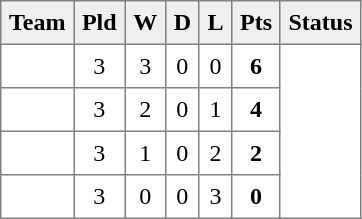<table style=border-collapse:collapse border=1 cellspacing=0 cellpadding=5>
<tr align=center bgcolor=#efefef>
<th>Team</th>
<th>Pld</th>
<th>W</th>
<th>D</th>
<th>L</th>
<th>Pts</th>
<th>Status</th>
</tr>
<tr align=center style="background:#FFFFFF;">
<td style="text-align:left;"> </td>
<td>3</td>
<td>3</td>
<td>0</td>
<td>0</td>
<td><strong>6</strong></td>
<td rowspan=4></td>
</tr>
<tr align=center style="background:#FFFFFF;">
<td style="text-align:left;"> </td>
<td>3</td>
<td>2</td>
<td>0</td>
<td>1</td>
<td><strong>4</strong></td>
</tr>
<tr align=center style="background:#FFFFFF;">
<td style="text-align:left;"> </td>
<td>3</td>
<td>1</td>
<td>0</td>
<td>2</td>
<td><strong>2</strong></td>
</tr>
<tr align=center style="background:#FFFFFF;">
<td style="text-align:left;"> </td>
<td>3</td>
<td>0</td>
<td>0</td>
<td>3</td>
<td><strong>0</strong></td>
</tr>
</table>
